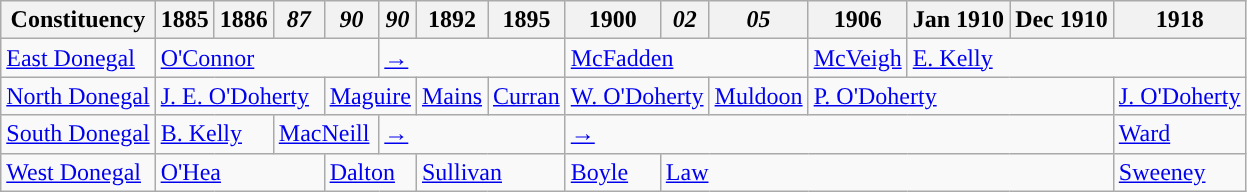<table class="wikitable">
<tr>
<th>Constituency</th>
<th>1885</th>
<th>1886</th>
<th><em>87</em></th>
<th><em>90</em></th>
<th><em>90</em></th>
<th>1892</th>
<th>1895</th>
<th>1900</th>
<th><em>02</em></th>
<th><em>05</em></th>
<th>1906</th>
<th>Jan 1910</th>
<th>Dec 1910</th>
<th>1918</th>
</tr>
<tr>
<td><a href='#'>East Donegal</a></td>
<td colspan="4"><a href='#'>O'Connor</a></td>
<td colspan="3"><a href='#'>→</a></td>
<td colspan="3"><a href='#'>McFadden</a></td>
<td><a href='#'>McVeigh</a></td>
<td colspan="3"><a href='#'>E. Kelly</a></td>
</tr>
<tr>
<td><a href='#'>North Donegal</a></td>
<td colspan="3"><a href='#'>J. E. O'Doherty</a></td>
<td colspan="2"><a href='#'>Maguire</a></td>
<td><a href='#'>Mains</a></td>
<td><a href='#'>Curran</a></td>
<td colspan="2"><a href='#'>W. O'Doherty</a></td>
<td><a href='#'>Muldoon</a></td>
<td colspan="3"><a href='#'>P. O'Doherty</a></td>
<td><a href='#'>J. O'Doherty</a></td>
</tr>
<tr>
<td><a href='#'>South Donegal</a></td>
<td colspan="2"><a href='#'>B. Kelly</a></td>
<td colspan="2"><a href='#'>MacNeill</a></td>
<td colspan="3"><a href='#'>→</a></td>
<td colspan="6"><a href='#'>→</a></td>
<td><a href='#'>Ward</a></td>
</tr>
<tr>
<td><a href='#'>West Donegal</a></td>
<td colspan="3"><a href='#'>O'Hea</a></td>
<td colspan="2"><a href='#'>Dalton</a></td>
<td colspan="2"><a href='#'>Sullivan</a></td>
<td><a href='#'>Boyle</a></td>
<td colspan="5"><a href='#'>Law</a></td>
<td><a href='#'>Sweeney</a></td>
</tr>
</table>
